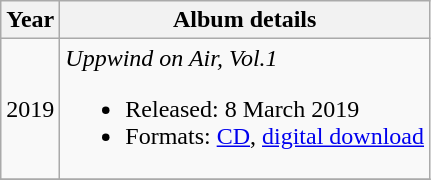<table class="wikitable" border="1">
<tr>
<th>Year</th>
<th>Album details</th>
</tr>
<tr>
<td>2019</td>
<td><em>Uppwind on Air, Vol.1</em><br><ul><li>Released: 8 March 2019</li><li>Formats: <a href='#'>CD</a>, <a href='#'>digital download</a></li></ul></td>
</tr>
<tr>
</tr>
</table>
